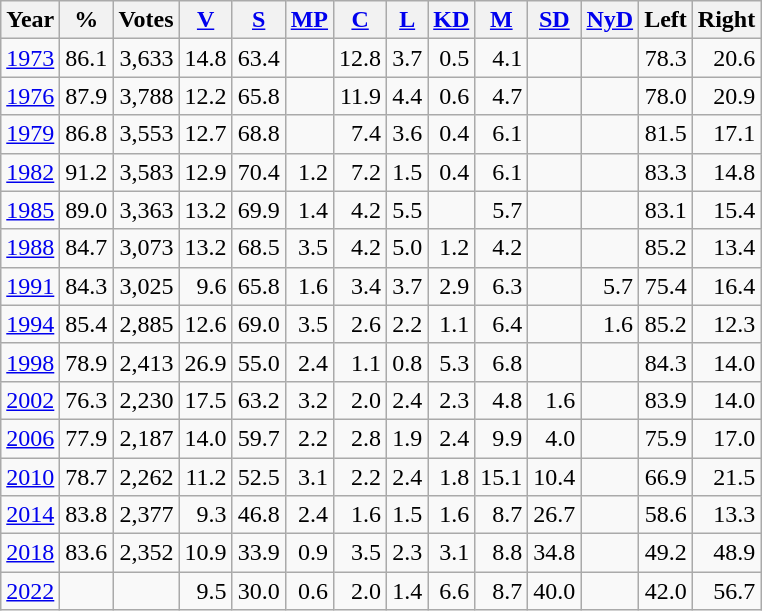<table class="wikitable sortable" style=text-align:right>
<tr>
<th>Year</th>
<th>%</th>
<th>Votes</th>
<th><a href='#'>V</a></th>
<th><a href='#'>S</a></th>
<th><a href='#'>MP</a></th>
<th><a href='#'>C</a></th>
<th><a href='#'>L</a></th>
<th><a href='#'>KD</a></th>
<th><a href='#'>M</a></th>
<th><a href='#'>SD</a></th>
<th><a href='#'>NyD</a></th>
<th>Left</th>
<th>Right</th>
</tr>
<tr>
<td align=left><a href='#'>1973</a></td>
<td>86.1</td>
<td>3,633</td>
<td>14.8</td>
<td>63.4</td>
<td></td>
<td>12.8</td>
<td>3.7</td>
<td>0.5</td>
<td>4.1</td>
<td></td>
<td></td>
<td>78.3</td>
<td>20.6</td>
</tr>
<tr>
<td align=left><a href='#'>1976</a></td>
<td>87.9</td>
<td>3,788</td>
<td>12.2</td>
<td>65.8</td>
<td></td>
<td>11.9</td>
<td>4.4</td>
<td>0.6</td>
<td>4.7</td>
<td></td>
<td></td>
<td>78.0</td>
<td>20.9</td>
</tr>
<tr>
<td align=left><a href='#'>1979</a></td>
<td>86.8</td>
<td>3,553</td>
<td>12.7</td>
<td>68.8</td>
<td></td>
<td>7.4</td>
<td>3.6</td>
<td>0.4</td>
<td>6.1</td>
<td></td>
<td></td>
<td>81.5</td>
<td>17.1</td>
</tr>
<tr>
<td align=left><a href='#'>1982</a></td>
<td>91.2</td>
<td>3,583</td>
<td>12.9</td>
<td>70.4</td>
<td>1.2</td>
<td>7.2</td>
<td>1.5</td>
<td>0.4</td>
<td>6.1</td>
<td></td>
<td></td>
<td>83.3</td>
<td>14.8</td>
</tr>
<tr>
<td align=left><a href='#'>1985</a></td>
<td>89.0</td>
<td>3,363</td>
<td>13.2</td>
<td>69.9</td>
<td>1.4</td>
<td>4.2</td>
<td>5.5</td>
<td></td>
<td>5.7</td>
<td></td>
<td></td>
<td>83.1</td>
<td>15.4</td>
</tr>
<tr>
<td align=left><a href='#'>1988</a></td>
<td>84.7</td>
<td>3,073</td>
<td>13.2</td>
<td>68.5</td>
<td>3.5</td>
<td>4.2</td>
<td>5.0</td>
<td>1.2</td>
<td>4.2</td>
<td></td>
<td></td>
<td>85.2</td>
<td>13.4</td>
</tr>
<tr>
<td align=left><a href='#'>1991</a></td>
<td>84.3</td>
<td>3,025</td>
<td>9.6</td>
<td>65.8</td>
<td>1.6</td>
<td>3.4</td>
<td>3.7</td>
<td>2.9</td>
<td>6.3</td>
<td></td>
<td>5.7</td>
<td>75.4</td>
<td>16.4</td>
</tr>
<tr>
<td align=left><a href='#'>1994</a></td>
<td>85.4</td>
<td>2,885</td>
<td>12.6</td>
<td>69.0</td>
<td>3.5</td>
<td>2.6</td>
<td>2.2</td>
<td>1.1</td>
<td>6.4</td>
<td></td>
<td>1.6</td>
<td>85.2</td>
<td>12.3</td>
</tr>
<tr>
<td align=left><a href='#'>1998</a></td>
<td>78.9</td>
<td>2,413</td>
<td>26.9</td>
<td>55.0</td>
<td>2.4</td>
<td>1.1</td>
<td>0.8</td>
<td>5.3</td>
<td>6.8</td>
<td></td>
<td></td>
<td>84.3</td>
<td>14.0</td>
</tr>
<tr>
<td align=left><a href='#'>2002</a></td>
<td>76.3</td>
<td>2,230</td>
<td>17.5</td>
<td>63.2</td>
<td>3.2</td>
<td>2.0</td>
<td>2.4</td>
<td>2.3</td>
<td>4.8</td>
<td>1.6</td>
<td></td>
<td>83.9</td>
<td>14.0</td>
</tr>
<tr>
<td align=left><a href='#'>2006</a></td>
<td>77.9</td>
<td>2,187</td>
<td>14.0</td>
<td>59.7</td>
<td>2.2</td>
<td>2.8</td>
<td>1.9</td>
<td>2.4</td>
<td>9.9</td>
<td>4.0</td>
<td></td>
<td>75.9</td>
<td>17.0</td>
</tr>
<tr>
<td align=left><a href='#'>2010</a></td>
<td>78.7</td>
<td>2,262</td>
<td>11.2</td>
<td>52.5</td>
<td>3.1</td>
<td>2.2</td>
<td>2.4</td>
<td>1.8</td>
<td>15.1</td>
<td>10.4</td>
<td></td>
<td>66.9</td>
<td>21.5</td>
</tr>
<tr>
<td align=left><a href='#'>2014</a></td>
<td>83.8</td>
<td>2,377</td>
<td>9.3</td>
<td>46.8</td>
<td>2.4</td>
<td>1.6</td>
<td>1.5</td>
<td>1.6</td>
<td>8.7</td>
<td>26.7</td>
<td></td>
<td>58.6</td>
<td>13.3</td>
</tr>
<tr>
<td align=left><a href='#'>2018</a></td>
<td>83.6</td>
<td>2,352</td>
<td>10.9</td>
<td>33.9</td>
<td>0.9</td>
<td>3.5</td>
<td>2.3</td>
<td>3.1</td>
<td>8.8</td>
<td>34.8</td>
<td></td>
<td>49.2</td>
<td>48.9</td>
</tr>
<tr>
<td align=left><a href='#'>2022</a></td>
<td></td>
<td></td>
<td>9.5</td>
<td>30.0</td>
<td>0.6</td>
<td>2.0</td>
<td>1.4</td>
<td>6.6</td>
<td>8.7</td>
<td>40.0</td>
<td></td>
<td>42.0</td>
<td>56.7</td>
</tr>
</table>
